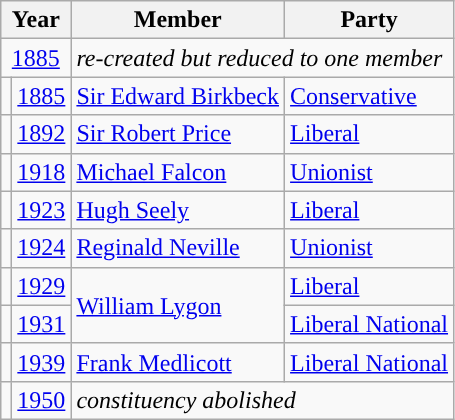<table class="wikitable">
<tr>
<th colspan="2">Year</th>
<th>Member</th>
<th>Party</th>
</tr>
<tr>
<td colspan="2" align="center"><a href='#'>1885</a></td>
<td colspan="2"><em>re-created but reduced to one member</em></td>
</tr>
<tr>
<td style="color:inherit;background-color: "></td>
<td><a href='#'>1885</a></td>
<td><a href='#'>Sir Edward Birkbeck</a></td>
<td><a href='#'>Conservative</a></td>
</tr>
<tr>
<td style="color:inherit;background-color: "></td>
<td><a href='#'>1892</a></td>
<td><a href='#'>Sir Robert Price</a></td>
<td><a href='#'>Liberal</a></td>
</tr>
<tr>
<td style="color:inherit;background-color: "></td>
<td><a href='#'>1918</a></td>
<td><a href='#'>Michael Falcon</a></td>
<td><a href='#'>Unionist</a></td>
</tr>
<tr>
<td style="color:inherit;background-color: "></td>
<td><a href='#'>1923</a></td>
<td><a href='#'>Hugh Seely</a></td>
<td><a href='#'>Liberal</a></td>
</tr>
<tr>
<td style="color:inherit;background-color: "></td>
<td><a href='#'>1924</a></td>
<td><a href='#'>Reginald Neville</a></td>
<td><a href='#'>Unionist</a></td>
</tr>
<tr>
<td style="color:inherit;background-color: "></td>
<td><a href='#'>1929</a></td>
<td rowspan="2"><a href='#'>William Lygon</a></td>
<td><a href='#'>Liberal</a></td>
</tr>
<tr>
<td style="color:inherit;background-color: "></td>
<td><a href='#'>1931</a></td>
<td><a href='#'>Liberal National</a></td>
</tr>
<tr>
<td style="color:inherit;background-color: "></td>
<td><a href='#'>1939</a></td>
<td><a href='#'>Frank Medlicott</a></td>
<td><a href='#'>Liberal National</a></td>
</tr>
<tr>
<td></td>
<td><a href='#'>1950</a></td>
<td colspan="2"><em>constituency abolished</em></td>
</tr>
</table>
